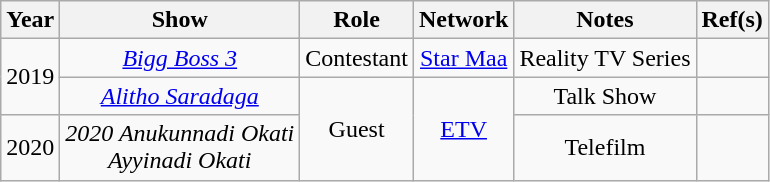<table class="wikitable" style="text-align:center;">
<tr>
<th>Year</th>
<th>Show</th>
<th>Role</th>
<th>Network</th>
<th>Notes</th>
<th>Ref(s)</th>
</tr>
<tr>
<td rowspan="2">2019</td>
<td><em><a href='#'>Bigg Boss 3</a></em></td>
<td>Contestant</td>
<td><a href='#'>Star Maa</a></td>
<td>Reality TV Series</td>
<td></td>
</tr>
<tr>
<td><em><a href='#'>Alitho Saradaga</a></em></td>
<td rowspan="2">Guest</td>
<td rowspan="2"><a href='#'>ETV</a></td>
<td>Talk Show</td>
<td></td>
</tr>
<tr>
<td>2020</td>
<td><em>2020 Anukunnadi Okati</em><br><em>Ayyinadi Okati</em></td>
<td>Telefilm</td>
<td></td>
</tr>
</table>
